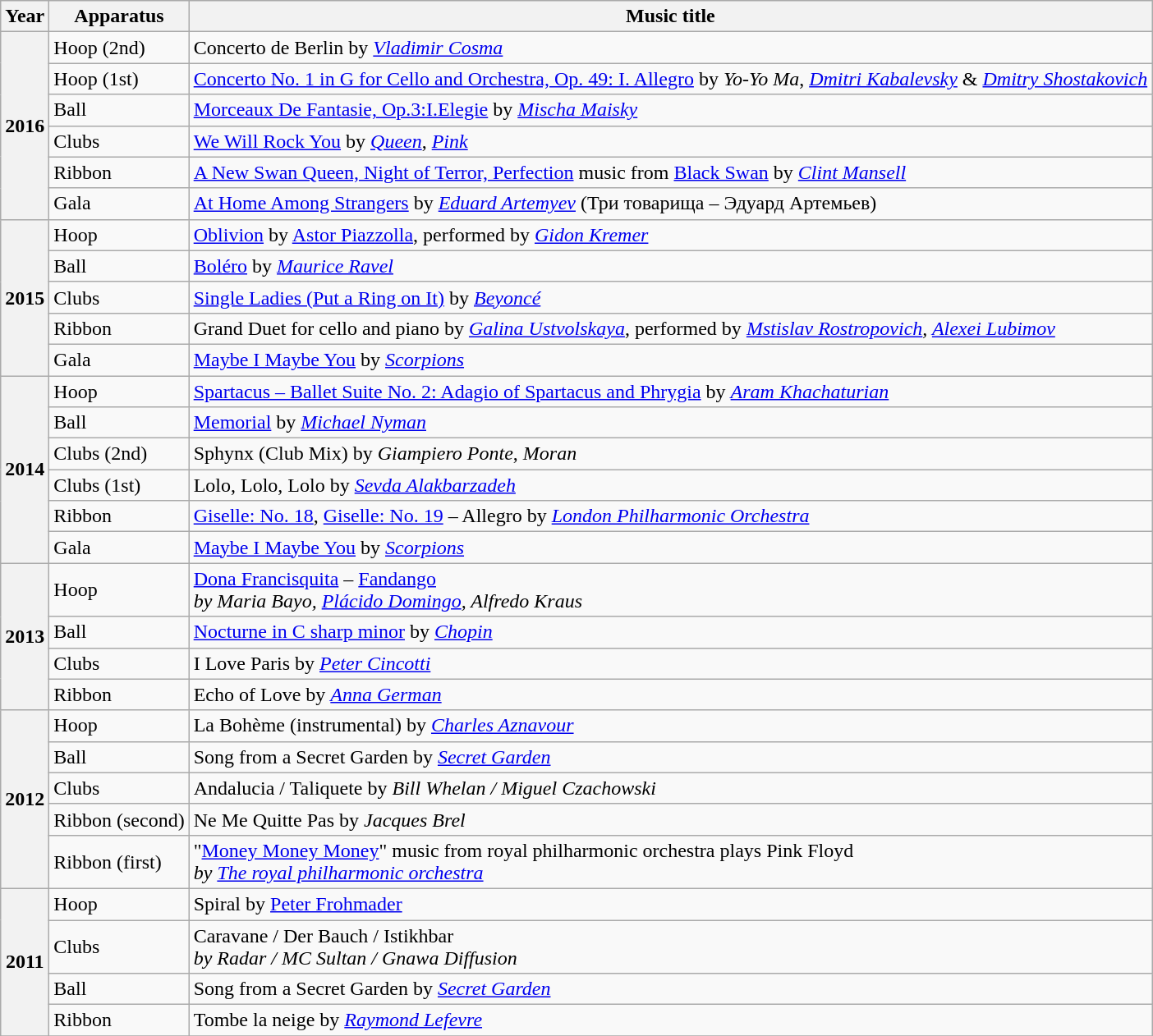<table class="wikitable plainrowheaders">
<tr>
<th scope=col>Year</th>
<th scope=col>Apparatus</th>
<th scope=col>Music title</th>
</tr>
<tr>
<th scope=row rowspan=6>2016</th>
<td>Hoop (2nd)</td>
<td>Concerto de Berlin by <em><a href='#'>Vladimir Cosma</a></em></td>
</tr>
<tr>
<td>Hoop (1st)</td>
<td><a href='#'>Concerto No. 1 in G for Cello and Orchestra, Op. 49: I. Allegro</a> by <em>Yo-Yo Ma</em>, <em><a href='#'>Dmitri Kabalevsky</a></em> & <em><a href='#'>Dmitry Shostakovich</a></em></td>
</tr>
<tr>
<td>Ball</td>
<td><a href='#'>Morceaux De Fantasie, Op.3:I.Elegie</a> by <em><a href='#'>Mischa Maisky</a></em></td>
</tr>
<tr>
<td>Clubs</td>
<td><a href='#'>We Will Rock You</a> by <em><a href='#'>Queen</a></em>, <em><a href='#'>Pink</a></em></td>
</tr>
<tr>
<td>Ribbon</td>
<td><a href='#'>A New Swan Queen, Night of Terror, Perfection</a> music from <a href='#'>Black Swan</a> by <em><a href='#'>Clint Mansell</a></em></td>
</tr>
<tr>
<td>Gala</td>
<td><a href='#'>At Home Among Strangers</a> by <em><a href='#'>Eduard Artemyev</a></em> (Три товарища – Эдуард Артемьев)</td>
</tr>
<tr>
<th scope=row rowspan=5>2015</th>
<td>Hoop</td>
<td><a href='#'>Oblivion</a> by <a href='#'>Astor Piazzolla</a>, performed by <em><a href='#'>Gidon Kremer</a></em></td>
</tr>
<tr>
<td>Ball</td>
<td><a href='#'>Boléro</a> by <em><a href='#'>Maurice Ravel</a></em></td>
</tr>
<tr>
<td>Clubs</td>
<td><a href='#'>Single Ladies (Put a Ring on It)</a> by <em><a href='#'>Beyoncé</a></em></td>
</tr>
<tr>
<td>Ribbon</td>
<td>Grand Duet for cello and piano by <em><a href='#'>Galina Ustvolskaya</a></em>, performed by <em><a href='#'>Mstislav Rostropovich</a>, <a href='#'>Alexei Lubimov</a></em></td>
</tr>
<tr>
<td>Gala</td>
<td><a href='#'>Maybe I Maybe You</a> by <em><a href='#'>Scorpions</a></em></td>
</tr>
<tr>
<th scope=row rowspan=6>2014</th>
<td>Hoop</td>
<td><a href='#'>Spartacus – Ballet Suite No. 2: Adagio of Spartacus and Phrygia</a> by <em><a href='#'>Aram Khachaturian</a></em></td>
</tr>
<tr>
<td>Ball</td>
<td><a href='#'>Memorial</a> by <em><a href='#'>Michael Nyman</a></em></td>
</tr>
<tr>
<td>Clubs (2nd)</td>
<td>Sphynx (Club Mix) by <em>Giampiero Ponte</em>, <em>Moran</em></td>
</tr>
<tr>
<td>Clubs (1st)</td>
<td>Lolo, Lolo, Lolo by <em><a href='#'>Sevda Alakbarzadeh</a></em></td>
</tr>
<tr>
<td>Ribbon</td>
<td><a href='#'>Giselle: No. 18</a>, <a href='#'>Giselle: No. 19</a> – Allegro by <em><a href='#'>London Philharmonic Orchestra</a></em></td>
</tr>
<tr>
<td>Gala</td>
<td><a href='#'>Maybe I Maybe You</a> by <em><a href='#'>Scorpions</a></em></td>
</tr>
<tr>
<th scope=row rowspan=4>2013</th>
<td>Hoop</td>
<td><a href='#'>Dona Francisquita</a> – <a href='#'>Fandango</a> <br><em>by Maria Bayo, <a href='#'>Plácido Domingo</a>, Alfredo Kraus</em></td>
</tr>
<tr>
<td>Ball</td>
<td><a href='#'>Nocturne in C sharp minor</a> by <em><a href='#'>Chopin</a></em></td>
</tr>
<tr>
<td>Clubs</td>
<td>I Love Paris by <em><a href='#'>Peter Cincotti</a></em></td>
</tr>
<tr>
<td>Ribbon</td>
<td>Echo of Love by <em><a href='#'>Anna German</a></em></td>
</tr>
<tr>
<th scope=row rowspan=5>2012</th>
<td>Hoop</td>
<td>La Bohème (instrumental) by <em><a href='#'>Charles Aznavour</a></em></td>
</tr>
<tr>
<td>Ball</td>
<td>Song from a Secret Garden by <em><a href='#'>Secret Garden</a></em></td>
</tr>
<tr>
<td>Clubs</td>
<td>Andalucia / Taliquete by <em>Bill Whelan / Miguel Czachowski</em></td>
</tr>
<tr>
<td>Ribbon (second)</td>
<td>Ne Me Quitte Pas by <em>Jacques Brel</em></td>
</tr>
<tr>
<td>Ribbon (first)</td>
<td>"<a href='#'>Money Money Money</a>" music from royal philharmonic orchestra plays Pink Floyd <br> <em>by <a href='#'>The royal philharmonic orchestra</a></em></td>
</tr>
<tr>
<th scope=row rowspan=4>2011</th>
<td>Hoop</td>
<td>Spiral by <a href='#'>Peter Frohmader</a></td>
</tr>
<tr>
<td>Clubs</td>
<td>Caravane / Der Bauch / Istikhbar <br><em>by Radar / MC Sultan / Gnawa Diffusion</em></td>
</tr>
<tr>
<td>Ball</td>
<td>Song from a Secret Garden by <em><a href='#'>Secret Garden</a></em></td>
</tr>
<tr>
<td>Ribbon</td>
<td>Tombe la neige by <em><a href='#'>Raymond Lefevre</a></em></td>
</tr>
<tr>
</tr>
</table>
